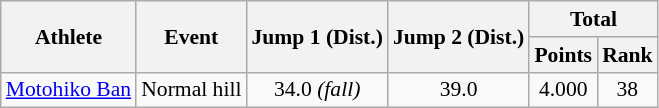<table class="wikitable" style="font-size:90%">
<tr>
<th rowspan="2">Athlete</th>
<th rowspan="2">Event</th>
<th rowspan="2">Jump 1 (Dist.)</th>
<th rowspan="2">Jump 2 (Dist.)</th>
<th colspan="2">Total</th>
</tr>
<tr>
<th>Points</th>
<th>Rank</th>
</tr>
<tr>
<td><a href='#'>Motohiko Ban</a></td>
<td>Normal hill</td>
<td align="center">34.0 <em>(fall)</em></td>
<td align="center">39.0</td>
<td align="center">4.000</td>
<td align="center">38</td>
</tr>
</table>
